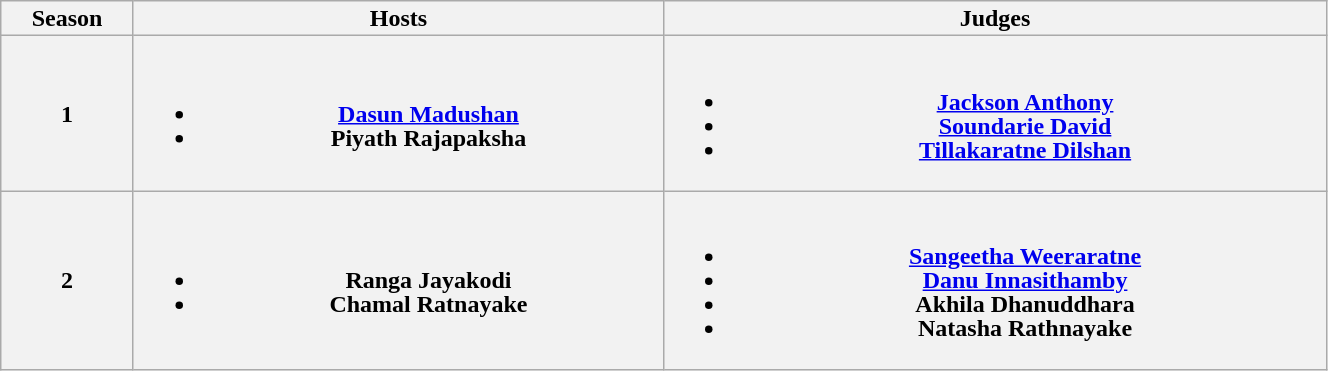<table class="wikitable" style="text-align:center; line-height:16px; width:70%;">
<tr>
<th style="width:10%;">Season</th>
<th>Hosts</th>
<th colspan="4" style="width:50%;">Judges</th>
</tr>
<tr>
<th>1</th>
<th><br><ul><li><a href='#'>Dasun Madushan</a></li><li>Piyath Rajapaksha</li></ul></th>
<th><br><ul><li><a href='#'>Jackson Anthony</a></li><li><a href='#'>Soundarie David</a></li><li><a href='#'>Tillakaratne Dilshan</a></li></ul></th>
</tr>
<tr>
<th>2</th>
<th><br><ul><li>Ranga Jayakodi</li><li>Chamal Ratnayake</li></ul></th>
<th><br><ul><li><a href='#'>Sangeetha Weeraratne</a></li><li><a href='#'>Danu Innasithamby</a></li><li>Akhila Dhanuddhara</li><li>Natasha Rathnayake</li></ul></th>
</tr>
</table>
